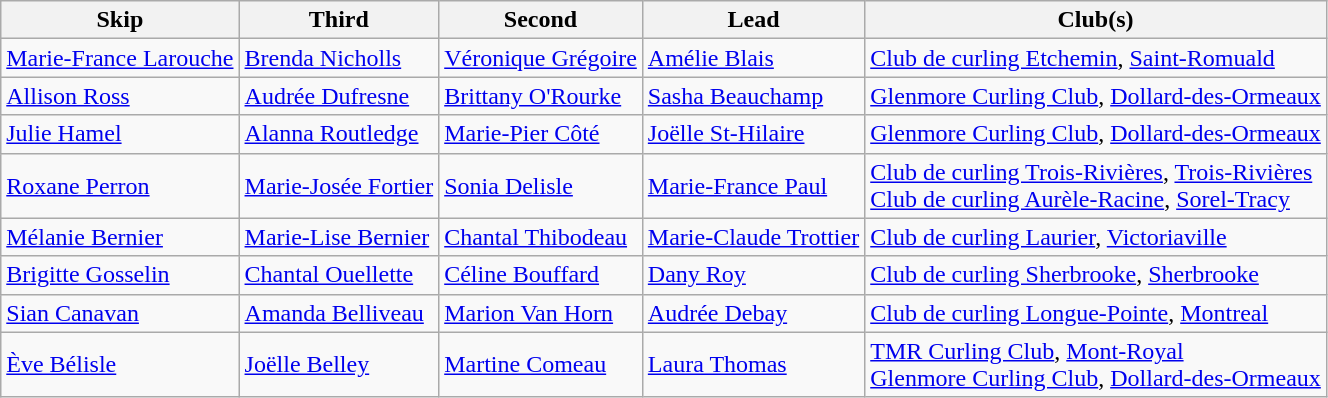<table class="wikitable">
<tr>
<th>Skip</th>
<th>Third</th>
<th>Second</th>
<th>Lead</th>
<th>Club(s)</th>
</tr>
<tr>
<td><a href='#'>Marie-France Larouche</a></td>
<td><a href='#'>Brenda Nicholls</a></td>
<td><a href='#'>Véronique Grégoire</a></td>
<td><a href='#'>Amélie Blais</a></td>
<td><a href='#'>Club de curling Etchemin</a>, <a href='#'>Saint-Romuald</a></td>
</tr>
<tr>
<td><a href='#'>Allison Ross</a></td>
<td><a href='#'>Audrée Dufresne</a></td>
<td><a href='#'>Brittany O'Rourke</a></td>
<td><a href='#'>Sasha Beauchamp</a></td>
<td><a href='#'>Glenmore Curling Club</a>, <a href='#'>Dollard-des-Ormeaux</a></td>
</tr>
<tr>
<td><a href='#'>Julie Hamel</a></td>
<td><a href='#'>Alanna Routledge</a></td>
<td><a href='#'>Marie-Pier Côté</a></td>
<td><a href='#'>Joëlle St-Hilaire</a></td>
<td><a href='#'>Glenmore Curling Club</a>, <a href='#'>Dollard-des-Ormeaux</a></td>
</tr>
<tr>
<td><a href='#'>Roxane Perron</a></td>
<td><a href='#'>Marie-Josée Fortier</a></td>
<td><a href='#'>Sonia Delisle</a></td>
<td><a href='#'>Marie-France Paul</a></td>
<td><a href='#'>Club de curling Trois-Rivières</a>, <a href='#'>Trois-Rivières</a> <br> <a href='#'>Club de curling Aurèle-Racine</a>, <a href='#'>Sorel-Tracy</a></td>
</tr>
<tr>
<td><a href='#'>Mélanie Bernier</a></td>
<td><a href='#'>Marie-Lise Bernier</a></td>
<td><a href='#'>Chantal Thibodeau</a></td>
<td><a href='#'>Marie-Claude Trottier</a></td>
<td><a href='#'>Club de curling Laurier</a>, <a href='#'>Victoriaville</a></td>
</tr>
<tr>
<td><a href='#'>Brigitte Gosselin</a></td>
<td><a href='#'>Chantal Ouellette</a></td>
<td><a href='#'>Céline Bouffard</a></td>
<td><a href='#'>Dany Roy</a></td>
<td><a href='#'>Club de curling Sherbrooke</a>, <a href='#'>Sherbrooke</a></td>
</tr>
<tr>
<td><a href='#'>Sian Canavan</a></td>
<td><a href='#'>Amanda Belliveau</a></td>
<td><a href='#'>Marion Van Horn</a></td>
<td><a href='#'>Audrée Debay</a></td>
<td><a href='#'>Club de curling Longue-Pointe</a>, <a href='#'>Montreal</a></td>
</tr>
<tr>
<td><a href='#'>Ève Bélisle</a></td>
<td><a href='#'>Joëlle Belley</a></td>
<td><a href='#'>Martine Comeau</a></td>
<td><a href='#'>Laura Thomas</a></td>
<td><a href='#'>TMR Curling Club</a>, <a href='#'>Mont-Royal</a> <br> <a href='#'>Glenmore Curling Club</a>, <a href='#'>Dollard-des-Ormeaux</a></td>
</tr>
</table>
